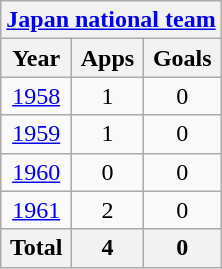<table class="wikitable" style="text-align:center">
<tr>
<th colspan=3><a href='#'>Japan national team</a></th>
</tr>
<tr>
<th>Year</th>
<th>Apps</th>
<th>Goals</th>
</tr>
<tr>
<td><a href='#'>1958</a></td>
<td>1</td>
<td>0</td>
</tr>
<tr>
<td><a href='#'>1959</a></td>
<td>1</td>
<td>0</td>
</tr>
<tr>
<td><a href='#'>1960</a></td>
<td>0</td>
<td>0</td>
</tr>
<tr>
<td><a href='#'>1961</a></td>
<td>2</td>
<td>0</td>
</tr>
<tr>
<th>Total</th>
<th>4</th>
<th>0</th>
</tr>
</table>
